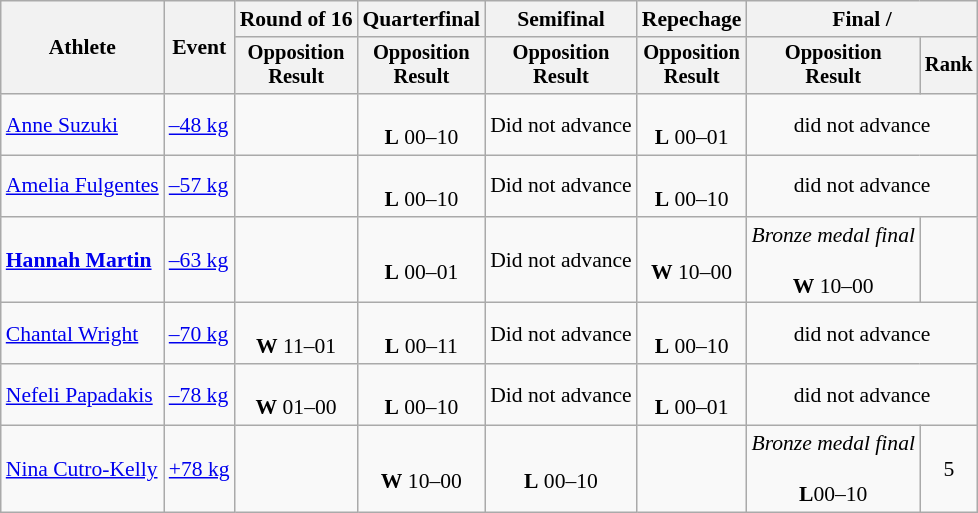<table class=wikitable style=font-size:90%;text-align:center>
<tr>
<th rowspan=2>Athlete</th>
<th rowspan=2>Event</th>
<th>Round of 16</th>
<th>Quarterfinal</th>
<th>Semifinal</th>
<th>Repechage</th>
<th colspan=2>Final / </th>
</tr>
<tr style=font-size:95%>
<th>Opposition<br>Result</th>
<th>Opposition<br>Result</th>
<th>Opposition<br>Result</th>
<th>Opposition<br>Result</th>
<th>Opposition<br>Result</th>
<th>Rank</th>
</tr>
<tr>
<td align=left><a href='#'>Anne Suzuki</a></td>
<td align=left><a href='#'>–48 kg</a></td>
<td></td>
<td><br><strong>L</strong> 00–10</td>
<td>Did not advance</td>
<td><br><strong>L</strong> 00–01</td>
<td colspan=2>did not advance</td>
</tr>
<tr>
<td align=left><a href='#'>Amelia Fulgentes</a></td>
<td align=left><a href='#'>–57 kg</a></td>
<td></td>
<td><br><strong>L</strong> 00–10</td>
<td>Did not advance</td>
<td><br><strong>L</strong> 00–10</td>
<td colspan=2>did not advance</td>
</tr>
<tr>
<td align=left><strong><a href='#'>Hannah Martin</a></strong></td>
<td align=left><a href='#'>–63 kg</a></td>
<td></td>
<td><br><strong>L</strong> 00–01</td>
<td>Did not advance</td>
<td><br><strong>W</strong> 10–00</td>
<td><em>Bronze medal final</em><br><br><strong>W</strong> 10–00</td>
<td></td>
</tr>
<tr>
<td align=left><a href='#'>Chantal Wright</a></td>
<td align=left><a href='#'>–70 kg</a></td>
<td><br><strong>W</strong> 11–01</td>
<td><br><strong>L</strong> 00–11</td>
<td>Did not advance</td>
<td><br><strong>L</strong> 00–10</td>
<td colspan=2>did not advance</td>
</tr>
<tr>
<td align=left><a href='#'>Nefeli Papadakis</a></td>
<td align=left><a href='#'>–78 kg</a></td>
<td><br><strong>W</strong> 01–00</td>
<td><br><strong>L</strong> 00–10</td>
<td>Did not advance</td>
<td><br><strong>L</strong> 00–01</td>
<td colspan=2>did not advance</td>
</tr>
<tr>
<td align=left><a href='#'>Nina Cutro-Kelly</a></td>
<td align=left><a href='#'>+78 kg</a></td>
<td></td>
<td><br><strong>W</strong> 10–00</td>
<td><br><strong>L</strong> 00–10</td>
<td></td>
<td><em>Bronze medal final</em><br><br><strong>L</strong>00–10</td>
<td>5</td>
</tr>
</table>
